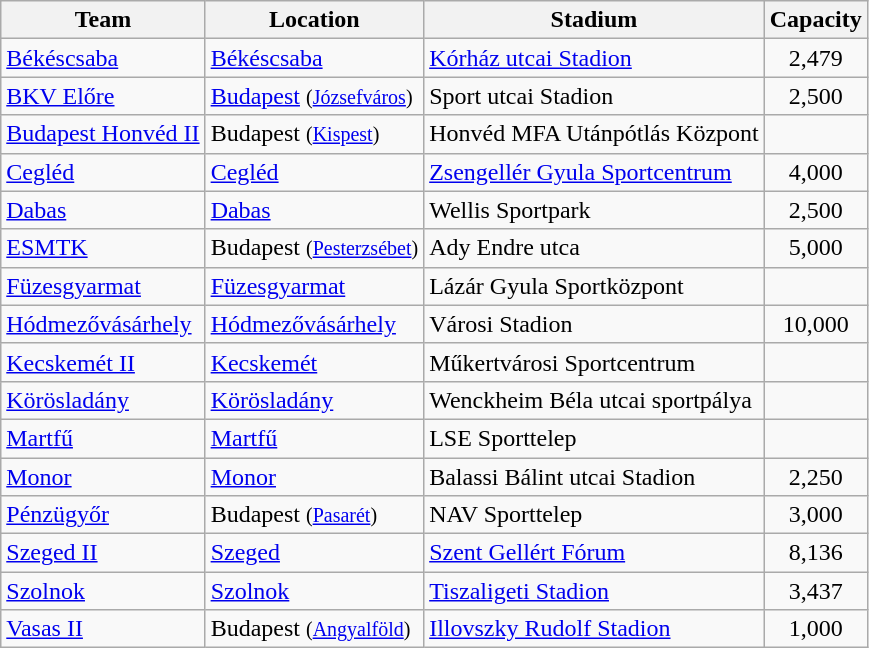<table class="wikitable sortable">
<tr>
<th>Team</th>
<th>Location</th>
<th>Stadium</th>
<th>Capacity</th>
</tr>
<tr>
<td><a href='#'>Békéscsaba</a></td>
<td><a href='#'>Békéscsaba</a></td>
<td><a href='#'>Kórház utcai Stadion</a></td>
<td align="center">2,479</td>
</tr>
<tr>
<td><a href='#'>BKV Előre</a></td>
<td><a href='#'>Budapest</a> <small>(<a href='#'>Józsefváros</a>)</small></td>
<td>Sport utcai Stadion</td>
<td align="center">2,500</td>
</tr>
<tr>
<td><a href='#'>Budapest Honvéd II</a></td>
<td>Budapest <small>(<a href='#'>Kispest</a>)</small></td>
<td>Honvéd MFA Utánpótlás Központ</td>
<td align="center"></td>
</tr>
<tr>
<td><a href='#'>Cegléd</a></td>
<td><a href='#'>Cegléd</a></td>
<td><a href='#'>Zsengellér Gyula Sportcentrum</a></td>
<td align="center">4,000</td>
</tr>
<tr>
<td><a href='#'>Dabas</a></td>
<td><a href='#'>Dabas</a></td>
<td>Wellis Sportpark</td>
<td align="center">2,500</td>
</tr>
<tr>
<td><a href='#'>ESMTK</a></td>
<td>Budapest <small>(<a href='#'>Pesterzsébet</a>)</small></td>
<td>Ady Endre utca</td>
<td align="center">5,000</td>
</tr>
<tr>
<td><a href='#'>Füzesgyarmat</a></td>
<td><a href='#'>Füzesgyarmat</a></td>
<td>Lázár Gyula Sportközpont</td>
<td align="center"></td>
</tr>
<tr>
<td><a href='#'>Hódmezővásárhely</a></td>
<td><a href='#'>Hódmezővásárhely</a></td>
<td>Városi Stadion</td>
<td align="center">10,000</td>
</tr>
<tr>
<td><a href='#'>Kecskemét II</a></td>
<td><a href='#'>Kecskemét</a></td>
<td>Műkertvárosi Sportcentrum</td>
<td align="center"></td>
</tr>
<tr>
<td><a href='#'>Körösladány</a></td>
<td><a href='#'>Körösladány</a></td>
<td>Wenckheim Béla utcai sportpálya</td>
<td align="center"></td>
</tr>
<tr>
<td><a href='#'>Martfű</a></td>
<td><a href='#'>Martfű</a></td>
<td>LSE Sporttelep</td>
<td align="center"></td>
</tr>
<tr>
<td><a href='#'>Monor</a></td>
<td><a href='#'>Monor</a></td>
<td>Balassi Bálint utcai Stadion</td>
<td align="center">2,250</td>
</tr>
<tr>
<td><a href='#'>Pénzügyőr</a></td>
<td>Budapest <small>(<a href='#'>Pasarét</a>)</small></td>
<td>NAV Sporttelep</td>
<td align="center">3,000</td>
</tr>
<tr>
<td><a href='#'>Szeged II</a></td>
<td><a href='#'>Szeged</a></td>
<td><a href='#'>Szent Gellért Fórum</a></td>
<td align="center">8,136</td>
</tr>
<tr>
<td><a href='#'>Szolnok</a></td>
<td><a href='#'>Szolnok</a></td>
<td><a href='#'>Tiszaligeti Stadion</a></td>
<td align="center">3,437</td>
</tr>
<tr>
<td><a href='#'>Vasas II</a></td>
<td>Budapest <small>(<a href='#'>Angyalföld</a>)</small></td>
<td><a href='#'>Illovszky Rudolf Stadion</a></td>
<td align="center">1,000</td>
</tr>
</table>
